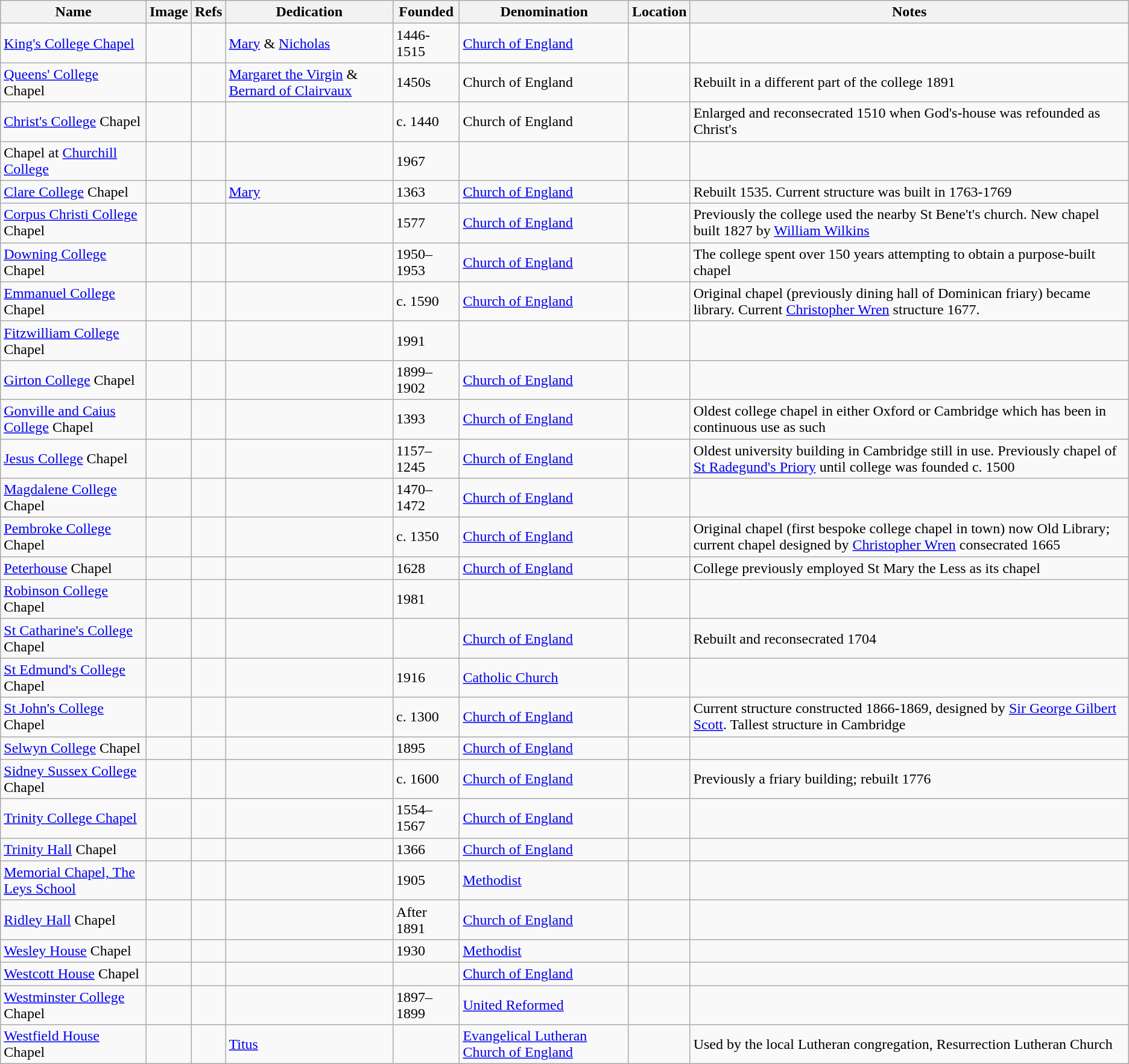<table class="wikitable sortable">
<tr>
<th>Name</th>
<th>Image</th>
<th class="unsortable">Refs</th>
<th>Dedication</th>
<th>Founded</th>
<th>Denomination</th>
<th class="unsortable">Location</th>
<th class="unsortable">Notes</th>
</tr>
<tr>
<td><a href='#'>King's College Chapel</a></td>
<td></td>
<td></td>
<td><a href='#'>Mary</a> & <a href='#'>Nicholas</a></td>
<td>1446-1515</td>
<td><a href='#'>Church of England</a></td>
<td></td>
<td></td>
</tr>
<tr>
<td><a href='#'>Queens' College</a> Chapel</td>
<td></td>
<td></td>
<td><a href='#'>Margaret the Virgin</a> & <a href='#'>Bernard of Clairvaux</a></td>
<td>1450s</td>
<td>Church of England</td>
<td></td>
<td>Rebuilt in a different part of the college 1891</td>
</tr>
<tr>
<td><a href='#'>Christ's College</a> Chapel</td>
<td></td>
<td></td>
<td></td>
<td>c. 1440</td>
<td>Church of England</td>
<td></td>
<td>Enlarged and reconsecrated 1510 when God's-house was refounded as Christ's</td>
</tr>
<tr>
<td>Chapel at <a href='#'>Churchill College</a></td>
<td></td>
<td></td>
<td></td>
<td>1967</td>
<td></td>
<td></td>
<td></td>
</tr>
<tr>
<td><a href='#'>Clare College</a> Chapel</td>
<td></td>
<td></td>
<td><a href='#'>Mary</a></td>
<td>1363</td>
<td><a href='#'>Church of England</a></td>
<td></td>
<td>Rebuilt 1535. Current structure was built in 1763-1769</td>
</tr>
<tr>
<td><a href='#'>Corpus Christi College</a> Chapel</td>
<td></td>
<td></td>
<td></td>
<td>1577</td>
<td><a href='#'>Church of England</a></td>
<td></td>
<td>Previously the college used the nearby St Bene't's church. New chapel built 1827 by <a href='#'>William Wilkins</a></td>
</tr>
<tr>
<td><a href='#'>Downing College</a> Chapel</td>
<td></td>
<td></td>
<td></td>
<td>1950–1953</td>
<td><a href='#'>Church of England</a></td>
<td></td>
<td>The college spent over 150 years attempting to obtain a purpose-built chapel</td>
</tr>
<tr>
<td><a href='#'>Emmanuel College</a> Chapel</td>
<td></td>
<td></td>
<td></td>
<td>c. 1590</td>
<td><a href='#'>Church of England</a></td>
<td></td>
<td>Original chapel (previously dining hall of Dominican friary) became library. Current <a href='#'>Christopher Wren</a> structure 1677.</td>
</tr>
<tr>
<td><a href='#'>Fitzwilliam College</a> Chapel</td>
<td></td>
<td></td>
<td></td>
<td>1991</td>
<td></td>
<td></td>
<td></td>
</tr>
<tr>
<td><a href='#'>Girton College</a> Chapel</td>
<td></td>
<td></td>
<td></td>
<td>1899–1902</td>
<td><a href='#'>Church of England</a></td>
<td></td>
<td></td>
</tr>
<tr>
<td><a href='#'>Gonville and Caius College</a> Chapel</td>
<td></td>
<td></td>
<td></td>
<td>1393</td>
<td><a href='#'>Church of England</a></td>
<td></td>
<td>Oldest college chapel in either Oxford or Cambridge which has been in continuous use as such</td>
</tr>
<tr>
<td><a href='#'>Jesus College</a> Chapel</td>
<td></td>
<td></td>
<td></td>
<td>1157–1245</td>
<td><a href='#'>Church of England</a></td>
<td></td>
<td>Oldest university building in Cambridge still in use. Previously chapel of <a href='#'>St Radegund's Priory</a> until college was founded c. 1500</td>
</tr>
<tr>
<td><a href='#'>Magdalene College</a> Chapel</td>
<td></td>
<td></td>
<td></td>
<td>1470–1472</td>
<td><a href='#'>Church of England</a></td>
<td></td>
<td></td>
</tr>
<tr>
<td><a href='#'>Pembroke College</a> Chapel</td>
<td></td>
<td></td>
<td></td>
<td>c. 1350</td>
<td><a href='#'>Church of England</a></td>
<td></td>
<td>Original chapel (first bespoke college chapel in town) now Old Library; current chapel designed by <a href='#'>Christopher Wren</a> consecrated 1665</td>
</tr>
<tr>
<td><a href='#'>Peterhouse</a> Chapel</td>
<td></td>
<td></td>
<td></td>
<td>1628</td>
<td><a href='#'>Church of England</a></td>
<td></td>
<td>College previously employed St Mary the Less as its chapel</td>
</tr>
<tr>
<td><a href='#'>Robinson College</a> Chapel</td>
<td></td>
<td></td>
<td></td>
<td>1981</td>
<td></td>
<td></td>
<td></td>
</tr>
<tr>
<td><a href='#'>St Catharine's College</a> Chapel</td>
<td></td>
<td></td>
<td></td>
<td></td>
<td><a href='#'>Church of England</a></td>
<td></td>
<td>Rebuilt and reconsecrated 1704</td>
</tr>
<tr>
<td><a href='#'>St Edmund's College</a> Chapel</td>
<td></td>
<td></td>
<td></td>
<td>1916</td>
<td><a href='#'>Catholic Church</a></td>
<td></td>
<td></td>
</tr>
<tr>
<td><a href='#'>St John's College</a> Chapel</td>
<td></td>
<td></td>
<td></td>
<td>c. 1300</td>
<td><a href='#'>Church of England</a></td>
<td></td>
<td>Current structure constructed 1866-1869, designed by <a href='#'>Sir George Gilbert Scott</a>. Tallest structure in Cambridge</td>
</tr>
<tr>
<td><a href='#'>Selwyn College</a> Chapel</td>
<td></td>
<td></td>
<td></td>
<td>1895</td>
<td><a href='#'>Church of England</a></td>
<td></td>
<td></td>
</tr>
<tr>
<td><a href='#'>Sidney Sussex College</a> Chapel</td>
<td></td>
<td></td>
<td></td>
<td>c. 1600</td>
<td><a href='#'>Church of England</a></td>
<td></td>
<td>Previously a friary building; rebuilt 1776</td>
</tr>
<tr>
<td><a href='#'>Trinity College Chapel</a></td>
<td></td>
<td></td>
<td></td>
<td>1554–1567</td>
<td><a href='#'>Church of England</a></td>
<td></td>
<td></td>
</tr>
<tr>
<td><a href='#'>Trinity Hall</a> Chapel</td>
<td></td>
<td></td>
<td></td>
<td>1366</td>
<td><a href='#'>Church of England</a></td>
<td></td>
<td></td>
</tr>
<tr>
<td><a href='#'>Memorial Chapel, The Leys School</a></td>
<td></td>
<td></td>
<td></td>
<td>1905</td>
<td><a href='#'>Methodist</a></td>
<td></td>
<td></td>
</tr>
<tr>
<td><a href='#'>Ridley Hall</a> Chapel</td>
<td></td>
<td></td>
<td></td>
<td>After 1891</td>
<td><a href='#'>Church of England</a></td>
<td></td>
<td></td>
</tr>
<tr>
<td><a href='#'>Wesley House</a> Chapel</td>
<td></td>
<td></td>
<td></td>
<td>1930</td>
<td><a href='#'>Methodist</a></td>
<td></td>
<td></td>
</tr>
<tr>
<td><a href='#'>Westcott House</a> Chapel</td>
<td></td>
<td></td>
<td></td>
<td></td>
<td><a href='#'>Church of England</a></td>
<td></td>
<td></td>
</tr>
<tr>
<td><a href='#'>Westminster College</a> Chapel</td>
<td></td>
<td></td>
<td></td>
<td>1897–1899</td>
<td><a href='#'>United Reformed</a></td>
<td></td>
<td></td>
</tr>
<tr>
<td><a href='#'>Westfield House</a> Chapel</td>
<td></td>
<td></td>
<td><a href='#'>Titus</a></td>
<td></td>
<td><a href='#'>Evangelical Lutheran Church of England</a></td>
<td></td>
<td>Used by the local Lutheran congregation, Resurrection Lutheran Church</td>
</tr>
</table>
